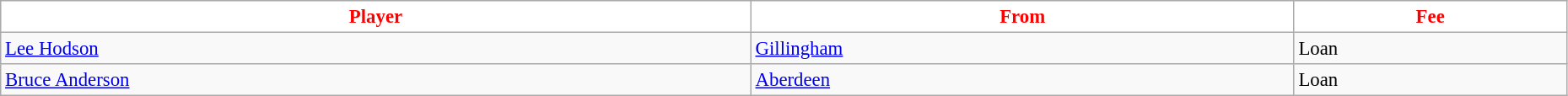<table class="wikitable" style="text-align:left; font-size:95%;width:98%;">
<tr>
<th style="background:white; color:red;">Player</th>
<th style="background:white; color:red;">From</th>
<th style="background:white; color:red;">Fee</th>
</tr>
<tr>
<td> <a href='#'>Lee Hodson</a></td>
<td> <a href='#'>Gillingham</a></td>
<td>Loan</td>
</tr>
<tr>
<td> <a href='#'>Bruce Anderson</a></td>
<td> <a href='#'>Aberdeen</a></td>
<td>Loan</td>
</tr>
</table>
